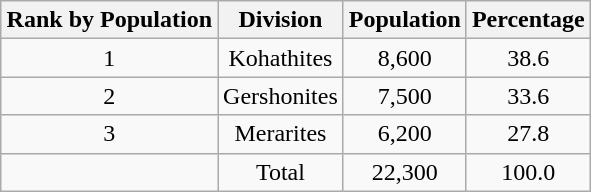<table class="wikitable" align=right style="text-align:center">
<tr>
<th>Rank by Population</th>
<th>Division</th>
<th>Population</th>
<th>Percentage</th>
</tr>
<tr>
<td>1</td>
<td>Kohathites</td>
<td>8,600</td>
<td>38.6</td>
</tr>
<tr>
<td>2</td>
<td>Gershonites</td>
<td>7,500</td>
<td>33.6</td>
</tr>
<tr>
<td>3</td>
<td>Merarites</td>
<td>6,200</td>
<td>27.8</td>
</tr>
<tr>
<td></td>
<td>Total</td>
<td>22,300</td>
<td>100.0</td>
</tr>
</table>
